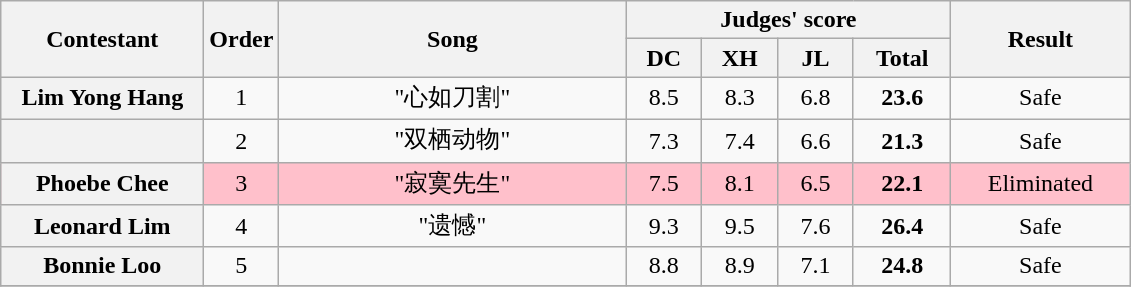<table class="wikitable plainrowheaders" style="text-align:center;">
<tr>
<th rowspan=2 scope="col" style="width:8em;">Contestant</th>
<th rowspan=2 scope="col">Order</th>
<th rowspan=2 scope="col" style="width:14em;">Song</th>
<th colspan=4 scope="col">Judges' score</th>
<th rowspan=2 scope="col" style="width:7em;">Result</th>
</tr>
<tr>
<th style="width:2.7em;">DC</th>
<th style="width:2.7em;">XH</th>
<th style="width:2.7em;">JL</th>
<th style="width:3.6em;">Total</th>
</tr>
<tr>
<th scope="row">Lim Yong Hang</th>
<td>1</td>
<td>"心如刀割"</td>
<td>8.5</td>
<td>8.3</td>
<td>6.8</td>
<td><strong>23.6</strong></td>
<td>Safe</td>
</tr>
<tr>
<th scope="row"></th>
<td>2</td>
<td>"双栖动物"</td>
<td>7.3</td>
<td>7.4</td>
<td>6.6</td>
<td><strong>21.3</strong></td>
<td>Safe</td>
</tr>
<tr style="background:pink;">
<th scope="row">Phoebe Chee</th>
<td>3</td>
<td>"寂寞先生"</td>
<td>7.5</td>
<td>8.1</td>
<td>6.5</td>
<td><strong>22.1</strong></td>
<td>Eliminated</td>
</tr>
<tr>
<th scope="row">Leonard Lim</th>
<td>4</td>
<td>"遗憾"</td>
<td>9.3</td>
<td>9.5</td>
<td>7.6</td>
<td><strong>26.4</strong></td>
<td>Safe</td>
</tr>
<tr>
<th scope="row">Bonnie Loo</th>
<td>5</td>
<td></td>
<td>8.8</td>
<td>8.9</td>
<td>7.1</td>
<td><strong>24.8</strong></td>
<td>Safe</td>
</tr>
<tr>
</tr>
</table>
